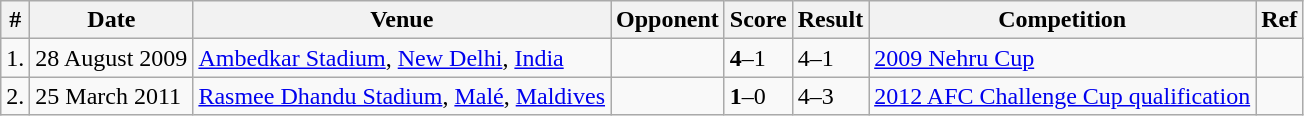<table class="wikitable">
<tr>
<th>#</th>
<th>Date</th>
<th>Venue</th>
<th>Opponent</th>
<th>Score</th>
<th>Result</th>
<th>Competition</th>
<th>Ref</th>
</tr>
<tr>
<td>1.</td>
<td>28 August 2009</td>
<td><a href='#'>Ambedkar Stadium</a>, <a href='#'>New Delhi</a>, <a href='#'>India</a></td>
<td></td>
<td><strong>4</strong>–1</td>
<td>4–1</td>
<td><a href='#'>2009 Nehru Cup</a></td>
<td></td>
</tr>
<tr>
<td>2.</td>
<td>25 March 2011</td>
<td><a href='#'>Rasmee Dhandu Stadium</a>, <a href='#'>Malé</a>, <a href='#'>Maldives</a></td>
<td></td>
<td><strong>1</strong>–0</td>
<td>4–3</td>
<td><a href='#'>2012 AFC Challenge Cup qualification</a></td>
<td></td>
</tr>
</table>
